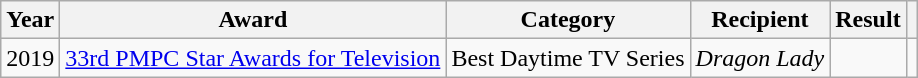<table class="wikitable">
<tr>
<th>Year</th>
<th>Award</th>
<th>Category</th>
<th>Recipient</th>
<th>Result</th>
<th></th>
</tr>
<tr>
<td>2019</td>
<td><a href='#'>33rd PMPC Star Awards for Television</a></td>
<td>Best Daytime TV Series</td>
<td><em>Dragon Lady</em></td>
<td></td>
<td></td>
</tr>
</table>
